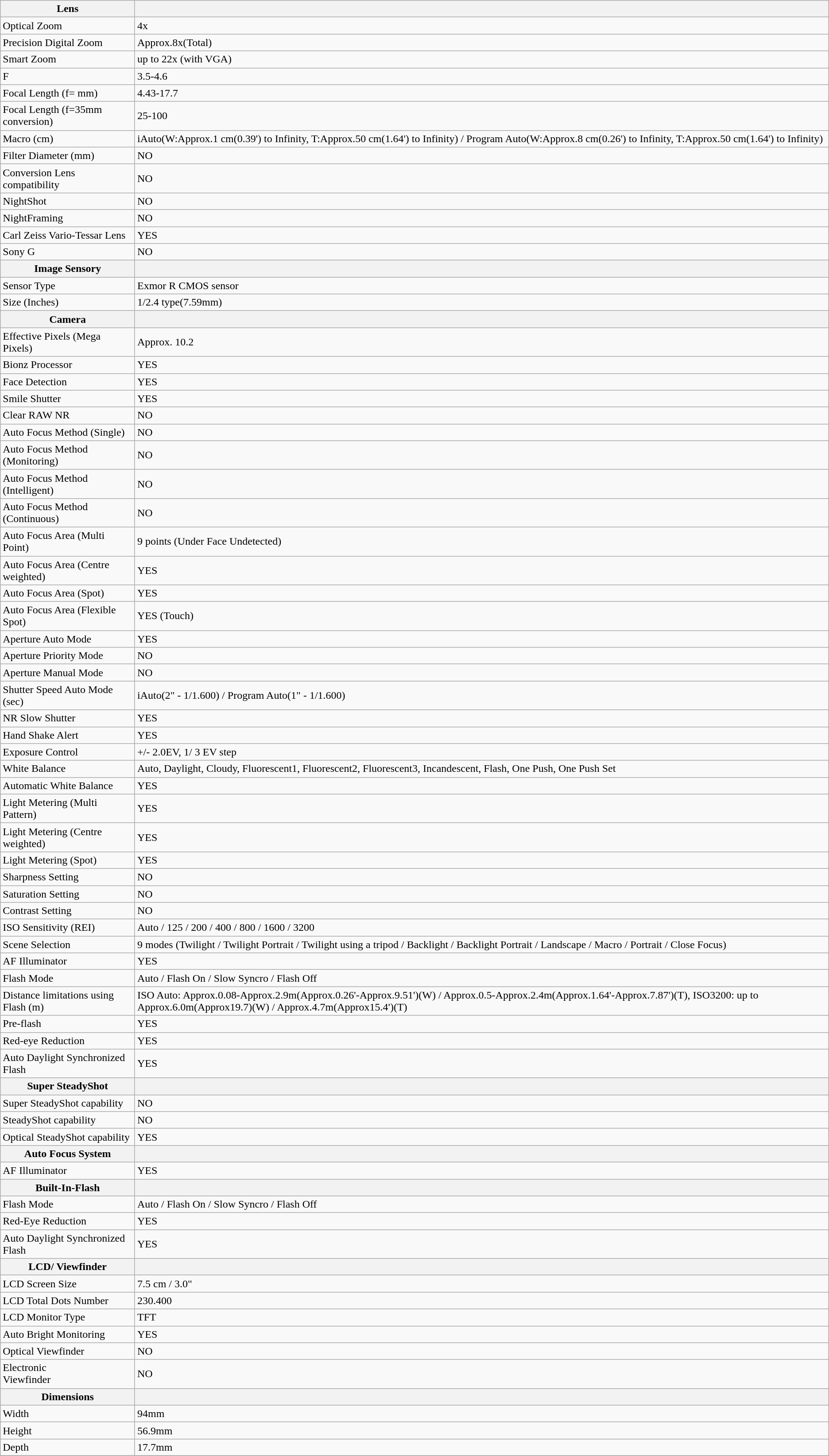<table class="wikitable">
<tr>
<th>Lens</th>
<th></th>
</tr>
<tr>
<td>Optical Zoom</td>
<td>4x</td>
</tr>
<tr>
<td>Precision Digital Zoom</td>
<td>Approx.8x(Total)</td>
</tr>
<tr>
<td>Smart Zoom</td>
<td>up to 22x (with VGA)</td>
</tr>
<tr>
<td>F</td>
<td>3.5-4.6</td>
</tr>
<tr>
<td>Focal Length (f= mm)</td>
<td>4.43-17.7</td>
</tr>
<tr>
<td>Focal Length (f=35mm conversion)</td>
<td>25-100</td>
</tr>
<tr>
<td>Macro (cm)</td>
<td>iAuto(W:Approx.1 cm(0.39') to Infinity, T:Approx.50 cm(1.64') to Infinity) / Program Auto(W:Approx.8 cm(0.26') to Infinity, T:Approx.50 cm(1.64') to Infinity)</td>
</tr>
<tr>
<td>Filter Diameter (mm)</td>
<td>NO</td>
</tr>
<tr>
<td>Conversion Lens compatibility</td>
<td>NO</td>
</tr>
<tr>
<td>NightShot</td>
<td>NO</td>
</tr>
<tr>
<td>NightFraming</td>
<td>NO</td>
</tr>
<tr>
<td>Carl Zeiss Vario-Tessar Lens</td>
<td>YES</td>
</tr>
<tr>
<td>Sony G</td>
<td>NO</td>
</tr>
<tr>
<th>Image Sensory</th>
<th></th>
</tr>
<tr>
<td>Sensor Type</td>
<td>Exmor R CMOS sensor</td>
</tr>
<tr>
<td>Size (Inches)</td>
<td>1/2.4 type(7.59mm)</td>
</tr>
<tr>
<th>Camera</th>
<th></th>
</tr>
<tr>
<td>Effective Pixels (Mega Pixels)</td>
<td>Approx. 10.2</td>
</tr>
<tr>
<td>Bionz Processor</td>
<td>YES</td>
</tr>
<tr>
<td>Face Detection</td>
<td>YES</td>
</tr>
<tr>
<td>Smile Shutter</td>
<td>YES</td>
</tr>
<tr>
<td>Clear RAW NR</td>
<td>NO</td>
</tr>
<tr>
<td>Auto Focus Method (Single)</td>
<td>NO</td>
</tr>
<tr>
<td>Auto Focus Method (Monitoring)</td>
<td>NO</td>
</tr>
<tr>
<td>Auto Focus Method (Intelligent)</td>
<td>NO</td>
</tr>
<tr>
<td>Auto Focus Method (Continuous)</td>
<td>NO</td>
</tr>
<tr>
<td>Auto Focus Area (Multi Point)</td>
<td>9 points (Under Face Undetected)</td>
</tr>
<tr>
<td>Auto Focus Area (Centre weighted)</td>
<td>YES</td>
</tr>
<tr>
<td>Auto Focus Area (Spot)</td>
<td>YES</td>
</tr>
<tr>
<td>Auto Focus Area (Flexible Spot)</td>
<td>YES (Touch)</td>
</tr>
<tr>
<td>Aperture Auto Mode</td>
<td>YES</td>
</tr>
<tr>
<td>Aperture Priority Mode</td>
<td>NO</td>
</tr>
<tr>
<td>Aperture Manual Mode</td>
<td>NO</td>
</tr>
<tr>
<td>Shutter Speed Auto Mode (sec)</td>
<td>iAuto(2" - 1/1.600) / Program Auto(1" - 1/1.600)</td>
</tr>
<tr>
<td>NR Slow Shutter</td>
<td>YES</td>
</tr>
<tr>
<td>Hand Shake Alert</td>
<td>YES</td>
</tr>
<tr>
<td>Exposure Control</td>
<td>+/- 2.0EV, 1/ 3 EV step</td>
</tr>
<tr>
<td>White Balance</td>
<td>Auto, Daylight, Cloudy, Fluorescent1, Fluorescent2, Fluorescent3, Incandescent, Flash, One Push, One Push Set</td>
</tr>
<tr>
<td>Automatic White Balance</td>
<td>YES</td>
</tr>
<tr>
<td>Light Metering (Multi Pattern)</td>
<td>YES</td>
</tr>
<tr>
<td>Light Metering (Centre weighted)</td>
<td>YES</td>
</tr>
<tr>
<td>Light Metering (Spot)</td>
<td>YES</td>
</tr>
<tr>
<td>Sharpness Setting</td>
<td>NO</td>
</tr>
<tr>
<td>Saturation Setting</td>
<td>NO</td>
</tr>
<tr>
<td>Contrast Setting</td>
<td>NO</td>
</tr>
<tr>
<td>ISO Sensitivity (REI)</td>
<td>Auto / 125 / 200 / 400 / 800 / 1600 / 3200</td>
</tr>
<tr>
<td>Scene Selection</td>
<td>9 modes (Twilight / Twilight Portrait / Twilight using a tripod / Backlight / Backlight Portrait / Landscape / Macro / Portrait / Close Focus)</td>
</tr>
<tr>
<td>AF Illuminator</td>
<td>YES</td>
</tr>
<tr>
<td>Flash Mode</td>
<td>Auto / Flash On / Slow Syncro / Flash Off</td>
</tr>
<tr>
<td>Distance limitations using Flash (m)</td>
<td>ISO Auto: Approx.0.08-Approx.2.9m(Approx.0.26'-Approx.9.51')(W) / Approx.0.5-Approx.2.4m(Approx.1.64'-Approx.7.87')(T), ISO3200: up to Approx.6.0m(Approx19.7)(W) / Approx.4.7m(Approx15.4')(T)</td>
</tr>
<tr>
<td>Pre-flash</td>
<td>YES</td>
</tr>
<tr>
<td>Red-eye Reduction</td>
<td>YES</td>
</tr>
<tr>
<td>Auto Daylight Synchronized Flash</td>
<td>YES</td>
</tr>
<tr>
<th>Super SteadyShot</th>
<th></th>
</tr>
<tr>
<td>Super SteadyShot capability</td>
<td>NO</td>
</tr>
<tr>
<td>SteadyShot capability</td>
<td>NO</td>
</tr>
<tr>
<td>Optical SteadyShot capability</td>
<td>YES</td>
</tr>
<tr>
<th>Auto Focus System</th>
<th></th>
</tr>
<tr>
<td>AF Illuminator</td>
<td>YES</td>
</tr>
<tr>
<th>Built-In-Flash</th>
<th></th>
</tr>
<tr>
<td>Flash Mode</td>
<td>Auto / Flash On / Slow Syncro / Flash Off</td>
</tr>
<tr>
<td>Red-Eye Reduction</td>
<td>YES</td>
</tr>
<tr>
<td>Auto Daylight Synchronized Flash</td>
<td>YES</td>
</tr>
<tr>
<th>LCD/ Viewfinder</th>
<th></th>
</tr>
<tr>
<td>LCD Screen Size</td>
<td>7.5 cm / 3.0"</td>
</tr>
<tr>
<td>LCD Total Dots Number</td>
<td>230.400</td>
</tr>
<tr>
<td>LCD Monitor Type</td>
<td>TFT</td>
</tr>
<tr>
<td>Auto Bright Monitoring</td>
<td>YES</td>
</tr>
<tr>
<td>Optical Viewfinder</td>
<td>NO</td>
</tr>
<tr>
<td>Electronic<br>Viewfinder</td>
<td>NO</td>
</tr>
<tr>
<th>Dimensions</th>
<th></th>
</tr>
<tr>
<td>Width</td>
<td>94mm</td>
</tr>
<tr>
<td>Height</td>
<td>56.9mm</td>
</tr>
<tr>
<td>Depth</td>
<td>17.7mm</td>
</tr>
<tr>
</tr>
</table>
